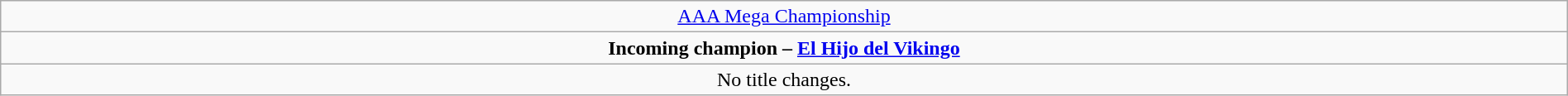<table class="wikitable" style="text-align:center; width:100%;">
<tr>
<td style="text-align: center;"><a href='#'>AAA Mega Championship</a></td>
</tr>
<tr>
<td style="text-align: center;"><strong>Incoming champion – <a href='#'>El Hijo del Vikingo</a></strong></td>
</tr>
<tr>
<td>No title changes.</td>
</tr>
</table>
